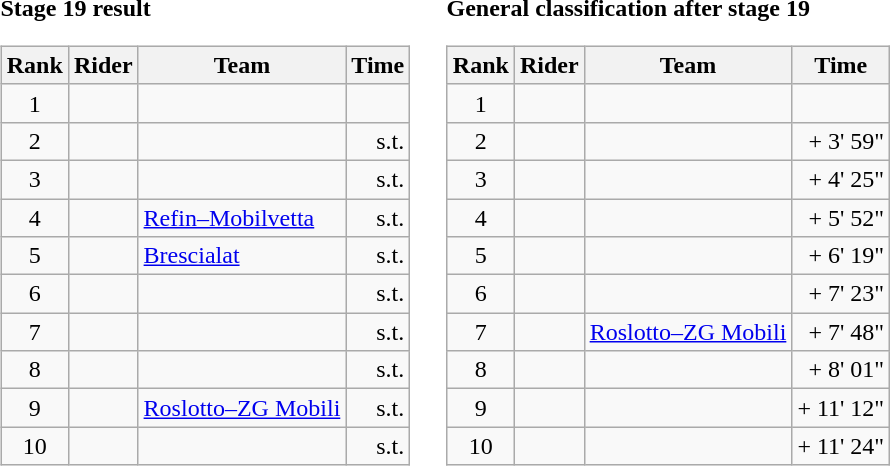<table>
<tr>
<td><strong>Stage 19 result</strong><br><table class="wikitable">
<tr>
<th scope="col">Rank</th>
<th scope="col">Rider</th>
<th scope="col">Team</th>
<th scope="col">Time</th>
</tr>
<tr>
<td style="text-align:center;">1</td>
<td></td>
<td></td>
<td style="text-align:right;"></td>
</tr>
<tr>
<td style="text-align:center;">2</td>
<td></td>
<td></td>
<td style="text-align:right;">s.t.</td>
</tr>
<tr>
<td style="text-align:center;">3</td>
<td></td>
<td></td>
<td style="text-align:right;">s.t.</td>
</tr>
<tr>
<td style="text-align:center;">4</td>
<td></td>
<td><a href='#'>Refin–Mobilvetta</a></td>
<td style="text-align:right;">s.t.</td>
</tr>
<tr>
<td style="text-align:center;">5</td>
<td></td>
<td><a href='#'>Brescialat</a></td>
<td style="text-align:right;">s.t.</td>
</tr>
<tr>
<td style="text-align:center;">6</td>
<td></td>
<td></td>
<td style="text-align:right;">s.t.</td>
</tr>
<tr>
<td style="text-align:center;">7</td>
<td></td>
<td></td>
<td style="text-align:right;">s.t.</td>
</tr>
<tr>
<td style="text-align:center;">8</td>
<td></td>
<td></td>
<td style="text-align:right;">s.t.</td>
</tr>
<tr>
<td style="text-align:center;">9</td>
<td></td>
<td><a href='#'>Roslotto–ZG Mobili</a></td>
<td style="text-align:right;">s.t.</td>
</tr>
<tr>
<td style="text-align:center;">10</td>
<td></td>
<td></td>
<td style="text-align:right;">s.t.</td>
</tr>
</table>
</td>
<td></td>
<td><strong>General classification after stage 19</strong><br><table class="wikitable">
<tr>
<th scope="col">Rank</th>
<th scope="col">Rider</th>
<th scope="col">Team</th>
<th scope="col">Time</th>
</tr>
<tr>
<td style="text-align:center;">1</td>
<td> </td>
<td></td>
<td style="text-align:right;"></td>
</tr>
<tr>
<td style="text-align:center;">2</td>
<td></td>
<td></td>
<td style="text-align:right;">+ 3' 59"</td>
</tr>
<tr>
<td style="text-align:center;">3</td>
<td></td>
<td></td>
<td style="text-align:right;">+ 4' 25"</td>
</tr>
<tr>
<td style="text-align:center;">4</td>
<td></td>
<td></td>
<td style="text-align:right;">+ 5' 52"</td>
</tr>
<tr>
<td style="text-align:center;">5</td>
<td></td>
<td></td>
<td style="text-align:right;">+ 6' 19"</td>
</tr>
<tr>
<td style="text-align:center;">6</td>
<td></td>
<td></td>
<td style="text-align:right;">+ 7' 23"</td>
</tr>
<tr>
<td style="text-align:center;">7</td>
<td></td>
<td><a href='#'>Roslotto–ZG Mobili</a></td>
<td style="text-align:right;">+ 7' 48"</td>
</tr>
<tr>
<td style="text-align:center;">8</td>
<td></td>
<td></td>
<td style="text-align:right;">+ 8' 01"</td>
</tr>
<tr>
<td style="text-align:center;">9</td>
<td></td>
<td></td>
<td style="text-align:right;">+ 11' 12"</td>
</tr>
<tr>
<td style="text-align:center;">10</td>
<td></td>
<td></td>
<td style="text-align:right;">+ 11' 24"</td>
</tr>
</table>
</td>
</tr>
</table>
